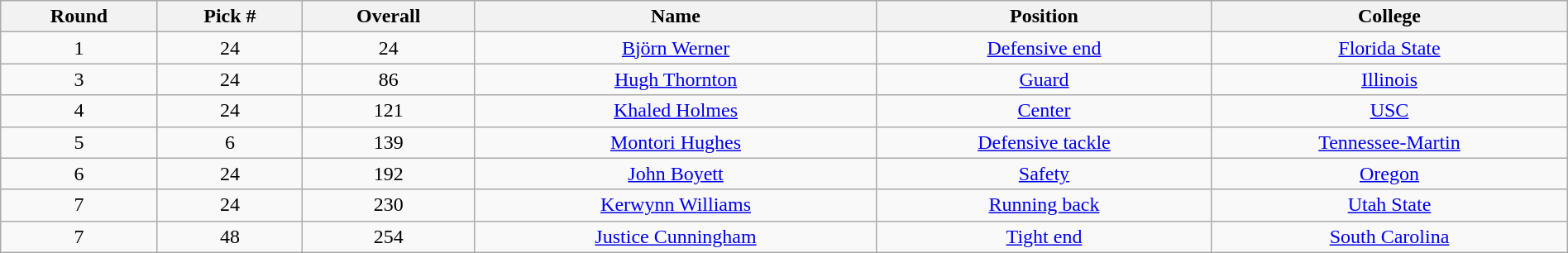<table class="wikitable sortable sortable" style="width: 100%; text-align:center">
<tr>
<th>Round</th>
<th>Pick #</th>
<th>Overall</th>
<th>Name</th>
<th>Position</th>
<th>College</th>
</tr>
<tr>
<td>1</td>
<td>24</td>
<td>24</td>
<td><a href='#'>Björn Werner</a></td>
<td><a href='#'>Defensive end</a></td>
<td><a href='#'>Florida State</a></td>
</tr>
<tr>
<td>3</td>
<td>24</td>
<td>86</td>
<td><a href='#'>Hugh Thornton</a></td>
<td><a href='#'>Guard</a></td>
<td><a href='#'>Illinois</a></td>
</tr>
<tr>
<td>4</td>
<td>24</td>
<td>121</td>
<td><a href='#'>Khaled Holmes</a></td>
<td><a href='#'>Center</a></td>
<td><a href='#'>USC</a></td>
</tr>
<tr>
<td>5</td>
<td>6</td>
<td>139</td>
<td><a href='#'>Montori Hughes</a></td>
<td><a href='#'>Defensive tackle</a></td>
<td><a href='#'>Tennessee-Martin</a></td>
</tr>
<tr>
<td>6</td>
<td>24</td>
<td>192</td>
<td><a href='#'>John Boyett</a></td>
<td><a href='#'>Safety</a></td>
<td><a href='#'>Oregon</a></td>
</tr>
<tr>
<td>7</td>
<td>24</td>
<td>230</td>
<td><a href='#'>Kerwynn Williams</a></td>
<td><a href='#'>Running back</a></td>
<td><a href='#'>Utah State</a></td>
</tr>
<tr>
<td>7</td>
<td>48</td>
<td>254</td>
<td><a href='#'>Justice Cunningham</a></td>
<td><a href='#'>Tight end</a></td>
<td><a href='#'>South Carolina</a></td>
</tr>
</table>
